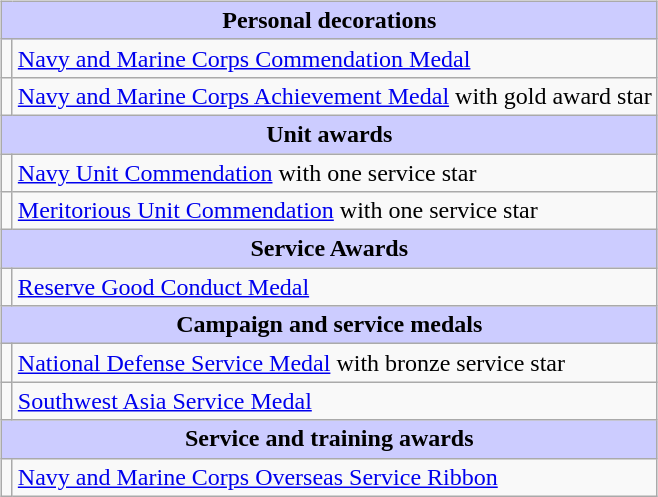<table style="width=100%;">
<tr>
<td valign="top"><br><table class="wikitable">
<tr style="background:#ccf; text-align:center;">
<td colspan=2><strong>Personal decorations</strong></td>
</tr>
<tr>
<td></td>
<td><a href='#'>Navy and Marine Corps Commendation Medal</a></td>
</tr>
<tr>
<td></td>
<td><a href='#'>Navy and Marine Corps Achievement Medal</a> with gold award star</td>
</tr>
<tr style="background:#ccf; text-align:center;">
<td colspan=2><strong>Unit awards</strong></td>
</tr>
<tr>
<td></td>
<td><a href='#'>Navy Unit Commendation</a> with one service star</td>
</tr>
<tr>
<td></td>
<td><a href='#'>Meritorious Unit Commendation</a> with one service star</td>
</tr>
<tr style="background:#ccf; text-align:center;">
<td colspan=2><strong>Service Awards</strong></td>
</tr>
<tr>
<td></td>
<td><a href='#'>Reserve Good Conduct Medal</a></td>
</tr>
<tr style="background:#ccf; text-align:center;">
<td colspan=2><strong>Campaign and service medals</strong></td>
</tr>
<tr>
<td></td>
<td><a href='#'>National Defense Service Medal</a> with bronze service star</td>
</tr>
<tr>
<td></td>
<td><a href='#'>Southwest Asia Service Medal</a></td>
</tr>
<tr style="background:#ccf; text-align:center;">
<td colspan=2><strong>Service and training awards</strong></td>
</tr>
<tr>
<td></td>
<td><a href='#'>Navy and Marine Corps Overseas Service Ribbon</a></td>
</tr>
</table>
</td>
</tr>
</table>
